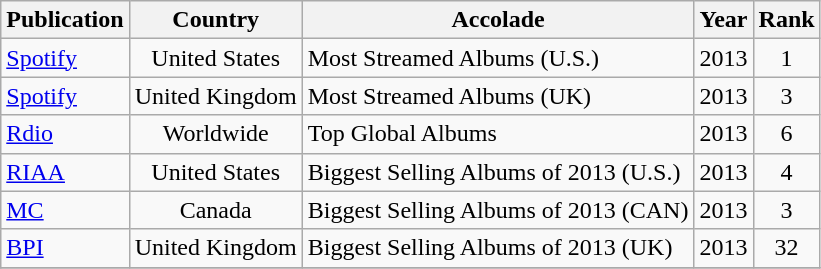<table class="wikitable sortable">
<tr>
<th>Publication</th>
<th>Country</th>
<th>Accolade</th>
<th>Year</th>
<th>Rank</th>
</tr>
<tr>
<td><a href='#'>Spotify</a></td>
<td style="text-align:center;">United States</td>
<td>Most Streamed Albums (U.S.)</td>
<td>2013</td>
<td style="text-align:center;">1</td>
</tr>
<tr>
<td><a href='#'>Spotify</a></td>
<td style="text-align:center;">United Kingdom</td>
<td>Most Streamed Albums (UK)</td>
<td>2013</td>
<td style="text-align:center;">3</td>
</tr>
<tr>
<td><a href='#'>Rdio</a></td>
<td style="text-align:center;">Worldwide</td>
<td>Top Global Albums</td>
<td>2013</td>
<td style="text-align:center;">6</td>
</tr>
<tr>
<td><a href='#'>RIAA</a></td>
<td style="text-align:center;">United States</td>
<td>Biggest Selling Albums of 2013 (U.S.)</td>
<td>2013</td>
<td style="text-align:center;">4</td>
</tr>
<tr>
<td><a href='#'>MC</a></td>
<td style="text-align:center;">Canada</td>
<td>Biggest Selling Albums of 2013 (CAN)</td>
<td>2013</td>
<td style="text-align:center;">3</td>
</tr>
<tr>
<td><a href='#'>BPI</a></td>
<td style="text-align:center;">United Kingdom</td>
<td>Biggest Selling Albums of 2013 (UK)</td>
<td>2013</td>
<td style="text-align:center;">32</td>
</tr>
<tr>
</tr>
</table>
